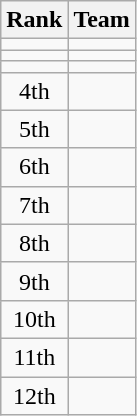<table class=wikitable style="text-align:center;">
<tr>
<th>Rank</th>
<th>Team</th>
</tr>
<tr>
<td></td>
<td align=left></td>
</tr>
<tr>
<td></td>
<td align=left></td>
</tr>
<tr>
<td></td>
<td align=left></td>
</tr>
<tr>
<td>4th</td>
<td align=left></td>
</tr>
<tr>
<td>5th</td>
<td align=left></td>
</tr>
<tr>
<td>6th</td>
<td align=left></td>
</tr>
<tr>
<td>7th</td>
<td align=left></td>
</tr>
<tr>
<td>8th</td>
<td align=left></td>
</tr>
<tr>
<td>9th</td>
<td align=left></td>
</tr>
<tr>
<td>10th</td>
<td align=left></td>
</tr>
<tr>
<td>11th</td>
<td align=left></td>
</tr>
<tr>
<td>12th</td>
<td align=left></td>
</tr>
</table>
